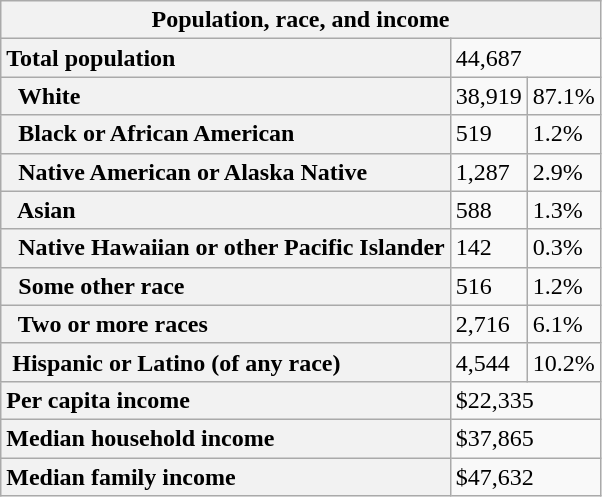<table class="wikitable collapsible collapsed">
<tr>
<th colspan=6>Population, race, and income</th>
</tr>
<tr>
<th scope="row" style="text-align: left;">Total population</th>
<td colspan=2>44,687</td>
</tr>
<tr>
<th scope="row" style="text-align: left;">  White</th>
<td>38,919</td>
<td>87.1%</td>
</tr>
<tr>
<th scope="row" style="text-align: left;">  Black or African American</th>
<td>519</td>
<td>1.2%</td>
</tr>
<tr>
<th scope="row" style="text-align: left;">  Native American or Alaska Native</th>
<td>1,287</td>
<td>2.9%</td>
</tr>
<tr>
<th scope="row" style="text-align: left;">  Asian</th>
<td>588</td>
<td>1.3%</td>
</tr>
<tr>
<th scope="row" style="text-align: left;">  Native Hawaiian or other Pacific Islander</th>
<td>142</td>
<td>0.3%</td>
</tr>
<tr>
<th scope="row" style="text-align: left;">  Some other race</th>
<td>516</td>
<td>1.2%</td>
</tr>
<tr>
<th scope="row" style="text-align: left;">  Two or more races</th>
<td>2,716</td>
<td>6.1%</td>
</tr>
<tr>
<th scope="row" style="text-align: left;"> Hispanic or Latino (of any race)</th>
<td>4,544</td>
<td>10.2%</td>
</tr>
<tr>
<th scope="row" style="text-align: left;">Per capita income</th>
<td colspan=2>$22,335</td>
</tr>
<tr>
<th scope="row" style="text-align: left;">Median household income</th>
<td colspan=2>$37,865</td>
</tr>
<tr>
<th scope="row" style="text-align: left;">Median family income</th>
<td colspan=2>$47,632</td>
</tr>
</table>
